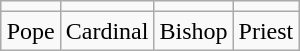<table class="wikitable" style="margin:1em auto;">
<tr>
<td></td>
<td></td>
<td></td>
<td></td>
</tr>
<tr>
<td>Pope</td>
<td>Cardinal</td>
<td>Bishop</td>
<td>Priest</td>
</tr>
</table>
